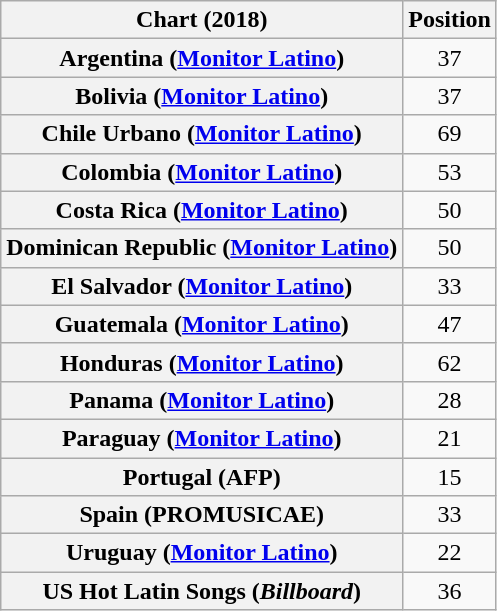<table class="wikitable plainrowheaders sortable" style="text-align:center">
<tr>
<th scope="col">Chart (2018)</th>
<th scope="col">Position</th>
</tr>
<tr>
<th scope="row">Argentina (<a href='#'>Monitor Latino</a>)</th>
<td>37</td>
</tr>
<tr>
<th scope="row">Bolivia (<a href='#'>Monitor Latino</a>)</th>
<td>37</td>
</tr>
<tr>
<th scope="row">Chile Urbano (<a href='#'>Monitor Latino</a>)</th>
<td>69</td>
</tr>
<tr>
<th scope="row">Colombia (<a href='#'>Monitor Latino</a>)</th>
<td>53</td>
</tr>
<tr>
<th scope="row">Costa Rica (<a href='#'>Monitor Latino</a>)</th>
<td>50</td>
</tr>
<tr>
<th scope="row">Dominican Republic (<a href='#'>Monitor Latino</a>)</th>
<td>50</td>
</tr>
<tr>
<th scope="row">El Salvador (<a href='#'>Monitor Latino</a>)</th>
<td>33</td>
</tr>
<tr>
<th scope="row">Guatemala (<a href='#'>Monitor Latino</a>)</th>
<td>47</td>
</tr>
<tr>
<th scope="row">Honduras (<a href='#'>Monitor Latino</a>)</th>
<td>62</td>
</tr>
<tr>
<th scope="row">Panama (<a href='#'>Monitor Latino</a>)</th>
<td>28</td>
</tr>
<tr>
<th scope="row">Paraguay (<a href='#'>Monitor Latino</a>)</th>
<td>21</td>
</tr>
<tr>
<th scope="row">Portugal (AFP)</th>
<td>15</td>
</tr>
<tr>
<th scope="row">Spain (PROMUSICAE)</th>
<td>33</td>
</tr>
<tr>
<th scope="row">Uruguay (<a href='#'>Monitor Latino</a>)</th>
<td>22</td>
</tr>
<tr>
<th scope="row">US Hot Latin Songs (<em>Billboard</em>)</th>
<td>36</td>
</tr>
</table>
